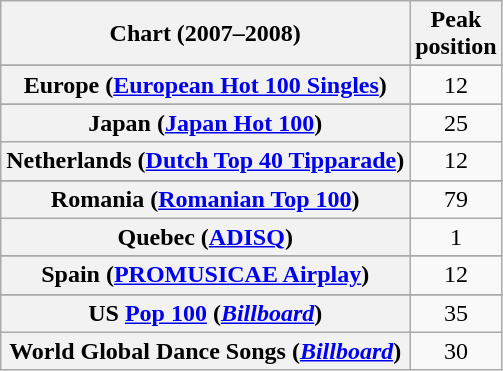<table class="wikitable sortable plainrowheaders" style="text-align:center">
<tr>
<th scope="col">Chart (2007–2008)</th>
<th scope="col">Peak<br>position</th>
</tr>
<tr>
</tr>
<tr>
</tr>
<tr>
</tr>
<tr>
</tr>
<tr>
</tr>
<tr>
</tr>
<tr>
</tr>
<tr>
</tr>
<tr>
</tr>
<tr>
<th scope="row">Europe (<a href='#'>European Hot 100 Singles</a>)</th>
<td>12</td>
</tr>
<tr>
</tr>
<tr>
</tr>
<tr>
</tr>
<tr>
</tr>
<tr>
<th scope="row">Japan (<a href='#'>Japan Hot 100</a>)</th>
<td>25</td>
</tr>
<tr>
<th scope="row">Netherlands (<a href='#'>Dutch Top 40 Tipparade</a>)</th>
<td>12</td>
</tr>
<tr>
</tr>
<tr>
</tr>
<tr>
<th scope="row">Romania (<a href='#'>Romanian Top 100</a>)</th>
<td>79</td>
</tr>
<tr>
<th scope="row">Quebec (<a href='#'>ADISQ</a>)</th>
<td>1</td>
</tr>
<tr>
</tr>
<tr>
<th scope="row">Spain (<a href='#'>PROMUSICAE Airplay</a>)</th>
<td>12</td>
</tr>
<tr>
</tr>
<tr>
</tr>
<tr>
</tr>
<tr>
</tr>
<tr>
</tr>
<tr>
</tr>
<tr>
</tr>
<tr>
<th scope="row">US <a href='#'>Pop 100</a> (<em><a href='#'>Billboard</a></em>)</th>
<td>35</td>
</tr>
<tr>
<th scope="row">World Global Dance Songs (<em><a href='#'>Billboard</a></em>)</th>
<td>30</td>
</tr>
</table>
